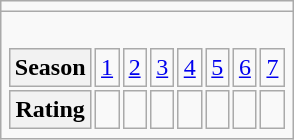<table class="wikitable" style="float: right; text-align:center; margin:10px">
<tr>
<td></td>
</tr>
<tr>
<td><br><table style="text-align:center;">
<tr>
<th scope=row>Season</th>
<td scope=col><a href='#'>1</a></td>
<td scope=col><a href='#'>2</a></td>
<td scope=col><a href='#'>3</a></td>
<td scope=col><a href='#'>4</a></td>
<td scope=col><a href='#'>5</a></td>
<td scope=col><a href='#'>6</a></td>
<td scope=col><a href='#'>7</a></td>
</tr>
<tr>
<th scope=row>Rating</th>
<td></td>
<td></td>
<td></td>
<td></td>
<td></td>
<td></td>
<td></td>
</tr>
</table>
</td>
</tr>
</table>
